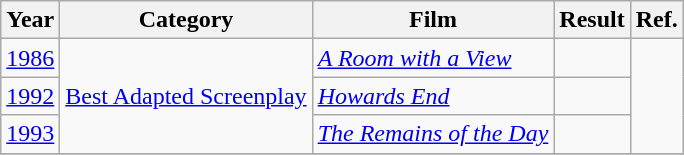<table class="wikitable plainrowheaders sortable">
<tr>
<th>Year</th>
<th>Category</th>
<th>Film</th>
<th>Result</th>
<th>Ref.</th>
</tr>
<tr>
<td><a href='#'>1986</a></td>
<td rowspan=3><a href='#'>Best Adapted Screenplay</a></td>
<td><em><a href='#'>A Room with a View</a></em></td>
<td></td>
<td rowspan=3></td>
</tr>
<tr>
<td><a href='#'>1992</a></td>
<td><em><a href='#'>Howards End</a></em></td>
<td></td>
</tr>
<tr>
<td><a href='#'>1993</a></td>
<td><em><a href='#'>The Remains of the Day</a></em></td>
<td></td>
</tr>
<tr>
</tr>
</table>
